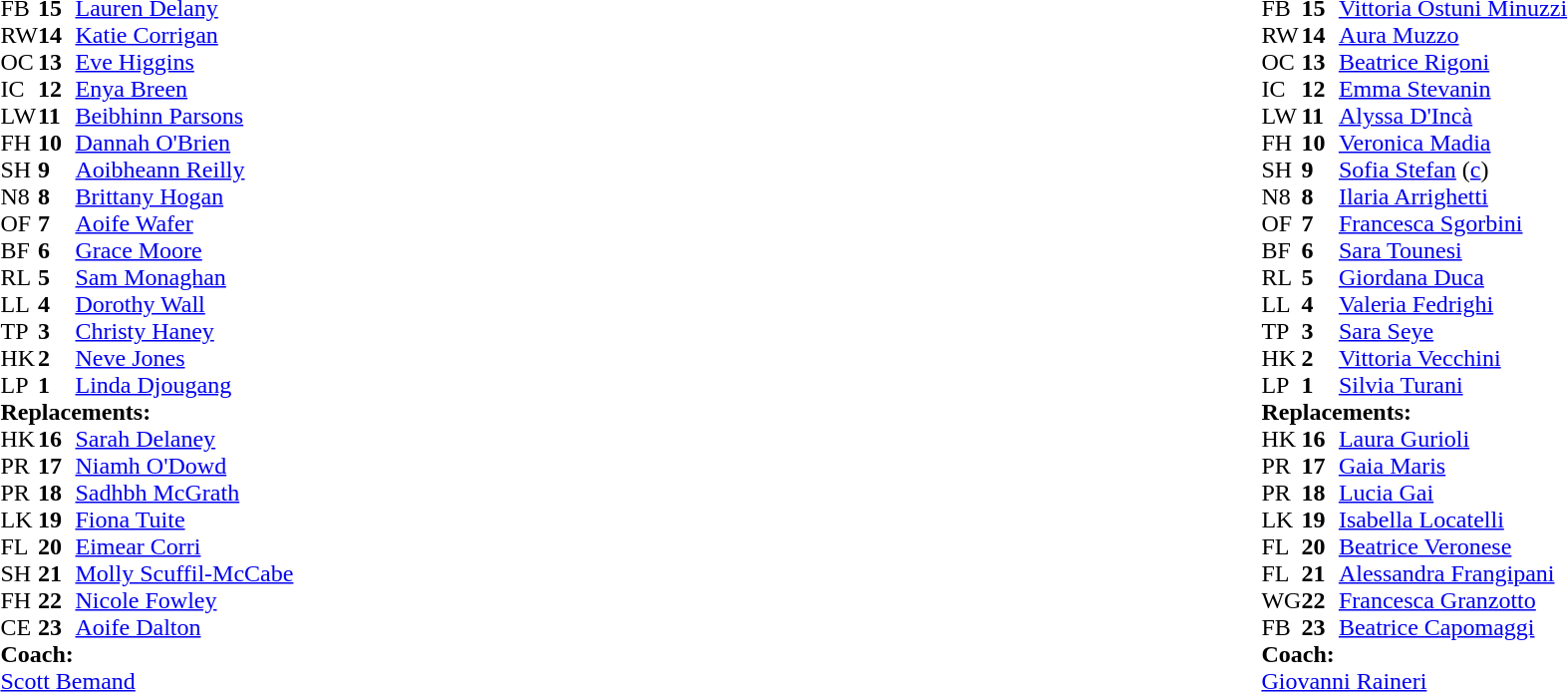<table style="width:100%">
<tr>
<td style="vertical-align:top; width:50%"><br><table cellspacing="0" cellpadding="0">
<tr>
<th width="25"></th>
<th width="25"></th>
</tr>
<tr>
<td>FB</td>
<td><strong>15</strong></td>
<td><a href='#'>Lauren Delany</a></td>
<td></td>
<td></td>
</tr>
<tr>
<td>RW</td>
<td><strong>14</strong></td>
<td><a href='#'>Katie Corrigan</a></td>
</tr>
<tr>
<td>OC</td>
<td><strong>13</strong></td>
<td><a href='#'>Eve Higgins</a></td>
</tr>
<tr>
<td>IC</td>
<td><strong>12</strong></td>
<td><a href='#'>Enya Breen</a></td>
<td></td>
<td></td>
</tr>
<tr>
<td>LW</td>
<td><strong>11</strong></td>
<td><a href='#'>Beibhinn Parsons</a></td>
</tr>
<tr>
<td>FH</td>
<td><strong>10</strong></td>
<td><a href='#'>Dannah O'Brien</a></td>
</tr>
<tr>
<td>SH</td>
<td><strong>9</strong></td>
<td><a href='#'>Aoibheann Reilly</a></td>
<td></td>
<td></td>
</tr>
<tr>
<td>N8</td>
<td><strong>8</strong></td>
<td><a href='#'>Brittany Hogan</a></td>
</tr>
<tr>
<td>OF</td>
<td><strong>7</strong></td>
<td><a href='#'>Aoife Wafer</a></td>
</tr>
<tr>
<td>BF</td>
<td><strong>6</strong></td>
<td><a href='#'>Grace Moore</a></td>
<td></td>
<td></td>
</tr>
<tr>
<td>RL</td>
<td><strong>5</strong></td>
<td><a href='#'>Sam Monaghan</a></td>
</tr>
<tr>
<td>LL</td>
<td><strong>4</strong></td>
<td><a href='#'>Dorothy Wall</a></td>
<td></td>
<td></td>
</tr>
<tr>
<td>TP</td>
<td><strong>3</strong></td>
<td><a href='#'>Christy Haney</a></td>
<td></td>
<td></td>
</tr>
<tr>
<td>HK</td>
<td><strong>2</strong></td>
<td><a href='#'>Neve Jones</a></td>
</tr>
<tr>
<td>LP</td>
<td><strong>1</strong></td>
<td><a href='#'>Linda Djougang</a></td>
<td></td>
<td></td>
</tr>
<tr>
<td colspan=3><strong>Replacements:</strong></td>
</tr>
<tr>
<td>HK</td>
<td><strong>16</strong></td>
<td><a href='#'>Sarah Delaney</a></td>
</tr>
<tr>
<td>PR</td>
<td><strong>17</strong></td>
<td><a href='#'>Niamh O'Dowd</a></td>
<td></td>
<td></td>
</tr>
<tr>
<td>PR</td>
<td><strong>18</strong></td>
<td><a href='#'>Sadhbh McGrath</a></td>
<td></td>
<td></td>
</tr>
<tr>
<td>LK</td>
<td><strong>19</strong></td>
<td><a href='#'>Fiona Tuite</a></td>
<td></td>
<td></td>
</tr>
<tr>
<td>FL</td>
<td><strong>20</strong></td>
<td><a href='#'>Eimear Corri</a></td>
<td></td>
<td></td>
</tr>
<tr>
<td>SH</td>
<td><strong>21</strong></td>
<td><a href='#'>Molly Scuffil-McCabe</a></td>
<td></td>
<td></td>
</tr>
<tr>
<td>FH</td>
<td><strong>22</strong></td>
<td><a href='#'>Nicole Fowley</a></td>
<td></td>
<td></td>
</tr>
<tr>
<td>CE</td>
<td><strong>23</strong></td>
<td><a href='#'>Aoife Dalton</a></td>
<td></td>
<td></td>
</tr>
<tr>
<td colspan=3><strong>Coach:</strong></td>
</tr>
<tr>
<td colspan="4"> <a href='#'>Scott Bemand</a></td>
</tr>
</table>
</td>
<td style="vertical-align:top"></td>
<td style="vertical-align:top; width:50%"><br><table cellspacing="0" cellpadding="0" style="margin:auto">
<tr>
<th width="25"></th>
<th width="25"></th>
</tr>
<tr>
<td>FB</td>
<td><strong>15</strong></td>
<td><a href='#'>Vittoria Ostuni Minuzzi</a></td>
<td></td>
</tr>
<tr>
<td>RW</td>
<td><strong>14</strong></td>
<td><a href='#'>Aura Muzzo</a></td>
</tr>
<tr>
<td>OC</td>
<td><strong>13</strong></td>
<td><a href='#'>Beatrice Rigoni</a></td>
</tr>
<tr>
<td>IC</td>
<td><strong>12</strong></td>
<td><a href='#'>Emma Stevanin</a></td>
</tr>
<tr>
<td>LW</td>
<td><strong>11</strong></td>
<td><a href='#'>Alyssa D'Incà</a></td>
</tr>
<tr>
<td>FH</td>
<td><strong>10</strong></td>
<td><a href='#'>Veronica Madia</a></td>
<td></td>
<td></td>
</tr>
<tr>
<td>SH</td>
<td><strong>9</strong></td>
<td><a href='#'>Sofia Stefan</a> (<a href='#'>c</a>)</td>
</tr>
<tr>
<td>N8</td>
<td><strong>8</strong></td>
<td><a href='#'>Ilaria Arrighetti</a></td>
<td></td>
<td></td>
</tr>
<tr>
<td>OF</td>
<td><strong>7</strong></td>
<td><a href='#'>Francesca Sgorbini</a></td>
<td></td>
<td></td>
</tr>
<tr>
<td>BF</td>
<td><strong>6</strong></td>
<td><a href='#'>Sara Tounesi</a></td>
<td></td>
<td></td>
</tr>
<tr>
<td>RL</td>
<td><strong>5</strong></td>
<td><a href='#'>Giordana Duca</a></td>
</tr>
<tr>
<td>LL</td>
<td><strong>4</strong></td>
<td><a href='#'>Valeria Fedrighi</a></td>
</tr>
<tr>
<td>TP</td>
<td><strong>3</strong></td>
<td><a href='#'>Sara Seye</a></td>
<td></td>
<td></td>
</tr>
<tr>
<td>HK</td>
<td><strong>2</strong></td>
<td><a href='#'>Vittoria Vecchini</a></td>
<td></td>
<td></td>
</tr>
<tr>
<td>LP</td>
<td><strong>1</strong></td>
<td><a href='#'>Silvia Turani</a></td>
<td></td>
<td></td>
</tr>
<tr>
<td colspan=3><strong>Replacements:</strong></td>
</tr>
<tr>
<td>HK</td>
<td><strong>16</strong></td>
<td><a href='#'>Laura Gurioli</a></td>
<td></td>
<td></td>
</tr>
<tr>
<td>PR</td>
<td><strong>17</strong></td>
<td><a href='#'>Gaia Maris</a></td>
<td></td>
<td></td>
</tr>
<tr>
<td>PR</td>
<td><strong>18</strong></td>
<td><a href='#'>Lucia Gai</a></td>
<td></td>
<td></td>
</tr>
<tr>
<td>LK</td>
<td><strong>19</strong></td>
<td><a href='#'>Isabella Locatelli</a></td>
<td></td>
<td></td>
</tr>
<tr>
<td>FL</td>
<td><strong>20</strong></td>
<td><a href='#'>Beatrice Veronese</a></td>
<td></td>
<td></td>
</tr>
<tr>
<td>FL</td>
<td><strong>21</strong></td>
<td><a href='#'>Alessandra Frangipani</a></td>
<td></td>
<td></td>
</tr>
<tr>
<td>WG</td>
<td><strong>22</strong></td>
<td><a href='#'>Francesca Granzotto</a></td>
<td></td>
<td></td>
</tr>
<tr>
<td>FB</td>
<td><strong>23</strong></td>
<td><a href='#'>Beatrice Capomaggi</a></td>
</tr>
<tr>
<td colspan=3><strong>Coach:</strong></td>
</tr>
<tr>
<td colspan="4"> <a href='#'>Giovanni Raineri</a></td>
</tr>
</table>
</td>
</tr>
</table>
